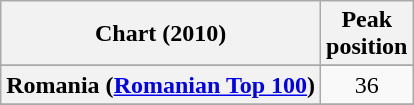<table class="wikitable plainrowheaders sortable" style="text-align:center;">
<tr>
<th scope="col">Chart (2010)</th>
<th scope="col">Peak<br>position</th>
</tr>
<tr>
</tr>
<tr>
</tr>
<tr>
</tr>
<tr>
</tr>
<tr>
</tr>
<tr>
<th scope="row">Romania (<a href='#'>Romanian Top 100</a>)</th>
<td>36</td>
</tr>
<tr>
</tr>
<tr>
</tr>
</table>
